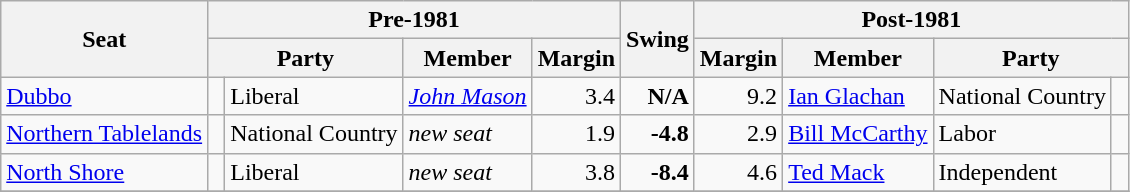<table class="wikitable">
<tr>
<th rowspan="2">Seat</th>
<th colspan="4">Pre-1981</th>
<th rowspan="2">Swing</th>
<th colspan="4">Post-1981</th>
</tr>
<tr>
<th colspan="2">Party</th>
<th>Member</th>
<th>Margin</th>
<th>Margin</th>
<th>Member</th>
<th colspan="2">Party</th>
</tr>
<tr>
<td><a href='#'>Dubbo</a></td>
<td> </td>
<td>Liberal</td>
<td><em><a href='#'>John Mason</a></em></td>
<td style="text-align:right;">3.4</td>
<td style="text-align:right;"><strong>N/A</strong></td>
<td style="text-align:right;">9.2</td>
<td><a href='#'>Ian Glachan</a></td>
<td>National Country</td>
<td> </td>
</tr>
<tr>
<td><a href='#'>Northern Tablelands</a></td>
<td> </td>
<td>National Country</td>
<td><em>new seat</em></td>
<td style="text-align:right;">1.9</td>
<td style="text-align:right;"><strong>-4.8</strong></td>
<td style="text-align:right;">2.9</td>
<td><a href='#'>Bill McCarthy</a></td>
<td>Labor</td>
<td> </td>
</tr>
<tr>
<td><a href='#'>North Shore</a></td>
<td> </td>
<td>Liberal</td>
<td><em>new seat</em></td>
<td style="text-align:right;">3.8</td>
<td style="text-align:right;"><strong>-8.4</strong></td>
<td style="text-align:right;">4.6</td>
<td><a href='#'>Ted Mack</a></td>
<td>Independent</td>
<td> </td>
</tr>
<tr>
</tr>
</table>
